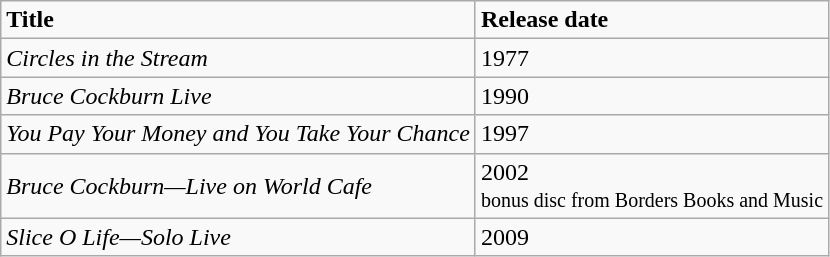<table class="wikitable plainrowheaders" style="text-align:left;">
<tr>
<td><strong>Title</strong></td>
<td><strong>Release date</strong></td>
</tr>
<tr>
<td><em>Circles in the Stream</em></td>
<td>1977<br></td>
</tr>
<tr>
<td><em>Bruce Cockburn Live</em></td>
<td>1990<br></td>
</tr>
<tr>
<td><em>You Pay Your Money and You Take Your Chance</em></td>
<td>1997</td>
</tr>
<tr>
<td><em>Bruce Cockburn—Live on World Cafe</em></td>
<td>2002<br><small>bonus disc from Borders Books and Music</small></td>
</tr>
<tr>
<td><em>Slice O Life—Solo Live</em></td>
<td>2009</td>
</tr>
</table>
